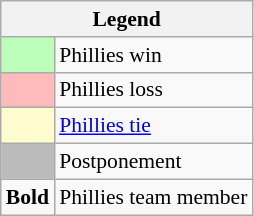<table class="wikitable" style="font-size:90%">
<tr>
<th colspan="2">Legend</th>
</tr>
<tr>
<td style="background:#bfb;"> </td>
<td>Phillies win</td>
</tr>
<tr>
<td style="background:#fbb;"> </td>
<td>Phillies loss</td>
</tr>
<tr>
<td style="background:#fffdd0;"> </td>
<td><a href='#'>Phillies tie</a> </td>
</tr>
<tr>
<td style="background:#bbb;"> </td>
<td>Postponement</td>
</tr>
<tr>
<td><strong>Bold</strong></td>
<td>Phillies team member</td>
</tr>
</table>
